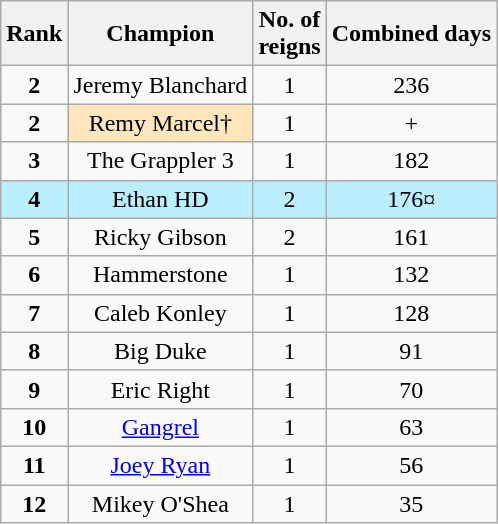<table class="wikitable sortable" style="text-align: center">
<tr>
<th>Rank</th>
<th>Champion</th>
<th>No. of<br>reigns</th>
<th>Combined days</th>
</tr>
<tr>
<td><strong>2</strong></td>
<td>Jeremy Blanchard</td>
<td>1</td>
<td>236</td>
</tr>
<tr>
<td><strong>2</strong></td>
<td style="background:#ffe6bd;">Remy Marcel†</td>
<td>1</td>
<td>+</td>
</tr>
<tr>
<td><strong>3</strong></td>
<td>The Grappler 3</td>
<td>1</td>
<td>182</td>
</tr>
<tr style="background:#bef;">
<td><strong>4</strong></td>
<td>Ethan HD</td>
<td>2</td>
<td>176¤</td>
</tr>
<tr>
<td><strong>5</strong></td>
<td>Ricky Gibson</td>
<td>2</td>
<td>161</td>
</tr>
<tr>
<td><strong>6</strong></td>
<td>Hammerstone</td>
<td>1</td>
<td>132</td>
</tr>
<tr>
<td><strong>7</strong></td>
<td>Caleb Konley</td>
<td>1</td>
<td>128</td>
</tr>
<tr>
<td><strong>8</strong></td>
<td>Big Duke</td>
<td>1</td>
<td>91</td>
</tr>
<tr>
<td><strong>9</strong></td>
<td>Eric Right</td>
<td>1</td>
<td>70</td>
</tr>
<tr>
<td><strong>10</strong></td>
<td><a href='#'>Gangrel</a></td>
<td>1</td>
<td>63</td>
</tr>
<tr>
<td><strong>11</strong></td>
<td><a href='#'>Joey Ryan</a></td>
<td>1</td>
<td>56</td>
</tr>
<tr>
<td><strong>12</strong></td>
<td>Mikey O'Shea</td>
<td>1</td>
<td>35</td>
</tr>
</table>
